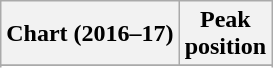<table class="wikitable plainrowheaders">
<tr>
<th>Chart (2016–17)</th>
<th>Peak<br>position</th>
</tr>
<tr>
</tr>
<tr>
</tr>
</table>
